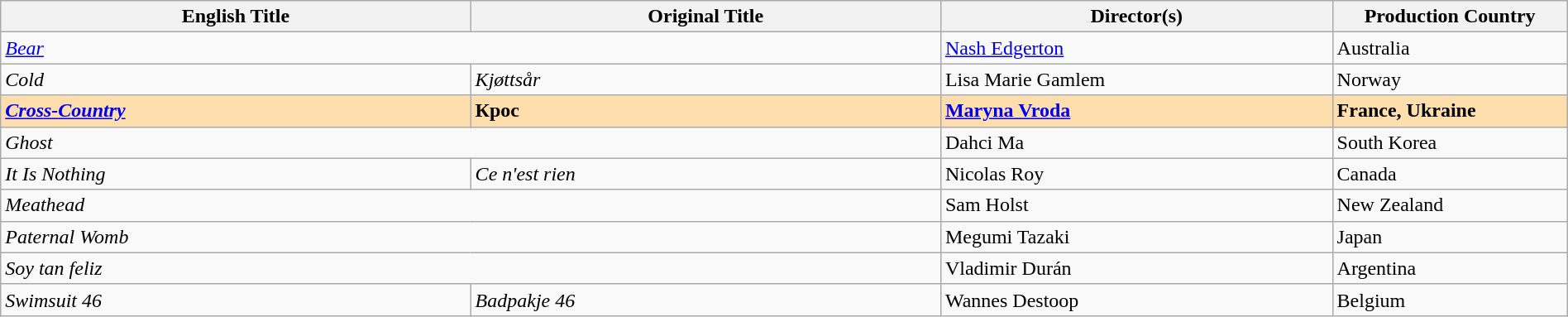<table class="wikitable" style="width:100%" cellpadding="5">
<tr>
<th style="width:30%">English Title</th>
<th style="width:30%">Original Title</th>
<th style="width:25%">Director(s)</th>
<th style="width:15%">Production Country</th>
</tr>
<tr>
<td colspan=2><em><a href='#'>Bear</a></em></td>
<td data-sort-value="Edgerton"><a href='#'>Nash Edgerton</a></td>
<td>Australia</td>
</tr>
<tr>
<td><em>Cold</em></td>
<td><em>Kjøttsår</em></td>
<td data-sort-value="Gamlem">Lisa Marie Gamlem</td>
<td>Norway</td>
</tr>
<tr style="background:#FFDEAD">
<td><strong><em><a href='#'>Cross-Country</a></em></strong></td>
<td><strong>Крос</strong></td>
<td data-sort-value="Vroda"><strong><a href='#'>Maryna Vroda</a></strong></td>
<td><strong>France, Ukraine</strong></td>
</tr>
<tr>
<td colspan=2><em>Ghost</em></td>
<td data-sort-value="Ma">Dahci Ma</td>
<td>South Korea</td>
</tr>
<tr>
<td><em>It Is Nothing</em></td>
<td><em>Ce n'est rien</em></td>
<td data-sort-value="Roy">Nicolas Roy</td>
<td>Canada</td>
</tr>
<tr>
<td colspan=2><em>Meathead</em></td>
<td data-sort-value="Holst">Sam Holst</td>
<td>New Zealand</td>
</tr>
<tr>
<td colspan=2><em>Paternal Womb</em></td>
<td data-sort-value="Tazaki">Megumi Tazaki</td>
<td>Japan</td>
</tr>
<tr>
<td colspan=2><em>Soy tan feliz</em></td>
<td data-sort-value="Duran">Vladimir Durán</td>
<td>Argentina</td>
</tr>
<tr>
<td><em>Swimsuit 46</em></td>
<td><em>Badpakje 46</em></td>
<td data-sort-value="Destoop">Wannes Destoop</td>
<td>Belgium</td>
</tr>
</table>
